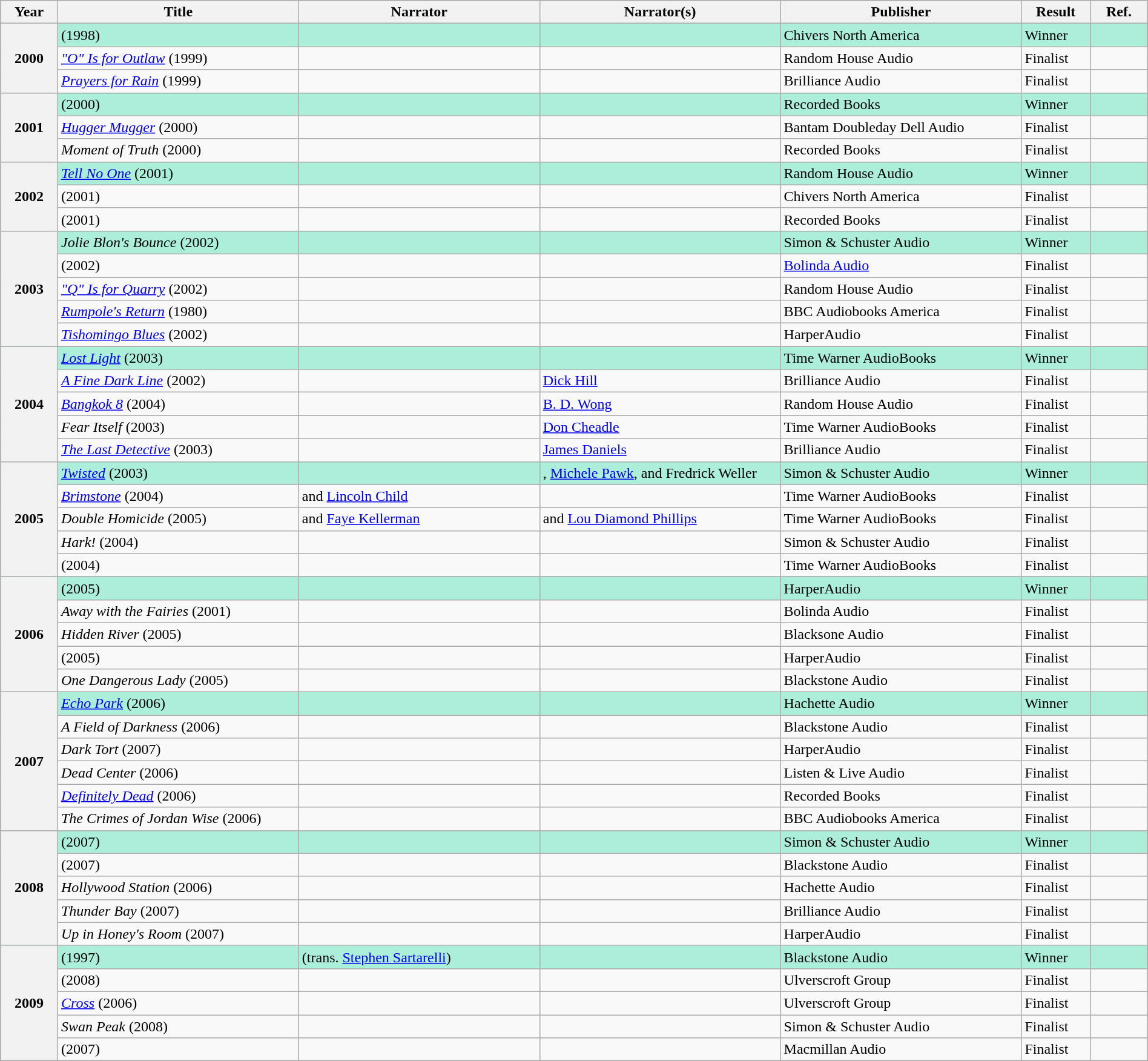<table class="wikitable sortable mw-collapsible" style="width:100%">
<tr>
<th scope="col" width="5%">Year</th>
<th scope="col" width="21%">Title</th>
<th>Narrator</th>
<th scope="col" width="21%">Narrator(s)</th>
<th scope="col" width="21%">Publisher</th>
<th scope="col" width="6%">Result</th>
<th scope="col" width="5%">Ref.</th>
</tr>
<tr style="background:#ABEED9">
<th rowspan="3">2000<br></th>
<td><em></em> (1998)</td>
<td></td>
<td></td>
<td>Chivers North America</td>
<td>Winner</td>
<td></td>
</tr>
<tr>
<td><em><a href='#'>"O" Is for Outlaw</a></em> (1999)</td>
<td></td>
<td></td>
<td>Random House Audio</td>
<td>Finalist</td>
<td></td>
</tr>
<tr>
<td><em><a href='#'>Prayers for Rain</a></em> (1999)</td>
<td></td>
<td></td>
<td>Brilliance Audio</td>
<td>Finalist</td>
<td></td>
</tr>
<tr style="background:#ABEED9">
<th rowspan="3">2001<br></th>
<td><em></em> (2000)</td>
<td></td>
<td></td>
<td>Recorded Books</td>
<td>Winner</td>
<td></td>
</tr>
<tr>
<td><em><a href='#'>Hugger Mugger</a></em> (2000)</td>
<td></td>
<td></td>
<td>Bantam Doubleday Dell Audio</td>
<td>Finalist</td>
<td></td>
</tr>
<tr>
<td><em>Moment of Truth</em> (2000)</td>
<td></td>
<td></td>
<td>Recorded Books</td>
<td>Finalist</td>
<td></td>
</tr>
<tr style="background:#ABEED9">
<th rowspan="3">2002<br></th>
<td><em><a href='#'>Tell No One</a></em> (2001)</td>
<td></td>
<td></td>
<td>Random House Audio</td>
<td>Winner</td>
<td></td>
</tr>
<tr>
<td><em></em> (2001)</td>
<td></td>
<td></td>
<td>Chivers North America</td>
<td>Finalist</td>
<td></td>
</tr>
<tr>
<td><em></em> (2001)</td>
<td></td>
<td></td>
<td>Recorded Books</td>
<td>Finalist</td>
<td></td>
</tr>
<tr style="background:#ABEED9">
<th rowspan="5">2003<br></th>
<td><em>Jolie Blon's Bounce</em> (2002)</td>
<td></td>
<td></td>
<td>Simon & Schuster Audio</td>
<td>Winner</td>
<td></td>
</tr>
<tr>
<td><em></em>  (2002)</td>
<td></td>
<td></td>
<td><a href='#'>Bolinda Audio</a></td>
<td>Finalist</td>
<td></td>
</tr>
<tr>
<td><em><a href='#'>"Q" Is for Quarry</a></em> (2002)</td>
<td></td>
<td></td>
<td>Random House Audio</td>
<td>Finalist</td>
<td></td>
</tr>
<tr>
<td><em><a href='#'>Rumpole's Return</a></em> (1980)</td>
<td></td>
<td></td>
<td>BBC Audiobooks America</td>
<td>Finalist</td>
<td></td>
</tr>
<tr>
<td><em><a href='#'>Tishomingo Blues</a></em> (2002)</td>
<td></td>
<td></td>
<td>HarperAudio</td>
<td>Finalist</td>
<td></td>
</tr>
<tr style="background:#ABEED9">
<th rowspan="5">2004<br></th>
<td><em><a href='#'>Lost Light</a></em> (2003)</td>
<td></td>
<td></td>
<td>Time Warner AudioBooks</td>
<td>Winner</td>
<td></td>
</tr>
<tr>
<td><em><a href='#'>A Fine Dark Line</a></em> (2002)</td>
<td></td>
<td><a href='#'>Dick Hill</a></td>
<td>Brilliance Audio</td>
<td>Finalist</td>
<td></td>
</tr>
<tr>
<td><em><a href='#'>Bangkok 8</a></em> (2004)</td>
<td></td>
<td><a href='#'>B. D. Wong</a></td>
<td>Random House Audio</td>
<td>Finalist</td>
<td></td>
</tr>
<tr>
<td><em>Fear Itself</em> (2003)</td>
<td></td>
<td><a href='#'>Don Cheadle</a></td>
<td>Time Warner AudioBooks</td>
<td>Finalist</td>
<td></td>
</tr>
<tr>
<td><em><a href='#'>The Last Detective</a></em> (2003)</td>
<td></td>
<td><a href='#'>James Daniels</a></td>
<td>Brilliance Audio</td>
<td>Finalist</td>
<td></td>
</tr>
<tr style="background:#ABEED9">
<th rowspan="5">2005<br></th>
<td><em><a href='#'>Twisted</a></em> (2003)</td>
<td></td>
<td>, <a href='#'>Michele Pawk</a>, and Fredrick Weller</td>
<td>Simon & Schuster Audio</td>
<td>Winner</td>
<td></td>
</tr>
<tr>
<td><em><a href='#'>Brimstone</a></em> (2004)</td>
<td> and <a href='#'>Lincoln Child</a></td>
<td></td>
<td>Time Warner AudioBooks</td>
<td>Finalist</td>
<td></td>
</tr>
<tr>
<td><em>Double Homicide</em> (2005)</td>
<td> and <a href='#'>Faye Kellerman</a></td>
<td> and <a href='#'>Lou Diamond Phillips</a></td>
<td>Time Warner AudioBooks</td>
<td>Finalist</td>
<td></td>
</tr>
<tr>
<td><em>Hark!</em> (2004)</td>
<td></td>
<td></td>
<td>Simon & Schuster Audio</td>
<td>Finalist</td>
<td></td>
</tr>
<tr>
<td><em></em> (2004)</td>
<td></td>
<td></td>
<td>Time Warner AudioBooks</td>
<td>Finalist</td>
<td></td>
</tr>
<tr style="background:#ABEED9">
<th rowspan="5">2006<br></th>
<td><em></em> (2005)</td>
<td></td>
<td></td>
<td>HarperAudio</td>
<td>Winner</td>
<td></td>
</tr>
<tr>
<td><em>Away with the Fairies</em> (2001)</td>
<td></td>
<td></td>
<td>Bolinda Audio</td>
<td>Finalist</td>
<td></td>
</tr>
<tr>
<td><em>Hidden River</em> (2005)</td>
<td></td>
<td></td>
<td>Blacksone Audio</td>
<td>Finalist</td>
<td></td>
</tr>
<tr>
<td><em></em> (2005)</td>
<td></td>
<td></td>
<td>HarperAudio</td>
<td>Finalist</td>
<td></td>
</tr>
<tr>
<td><em>One Dangerous Lady</em> (2005)</td>
<td></td>
<td></td>
<td>Blackstone Audio</td>
<td>Finalist</td>
<td></td>
</tr>
<tr style="background:#ABEED9">
<th rowspan="6">2007<br></th>
<td><em><a href='#'>Echo Park</a></em> (2006)</td>
<td></td>
<td></td>
<td>Hachette Audio</td>
<td>Winner</td>
<td></td>
</tr>
<tr>
<td><em>A Field of Darkness</em> (2006)</td>
<td></td>
<td></td>
<td>Blackstone Audio</td>
<td>Finalist</td>
<td></td>
</tr>
<tr>
<td><em>Dark Tort</em> (2007)</td>
<td></td>
<td></td>
<td>HarperAudio</td>
<td>Finalist</td>
<td></td>
</tr>
<tr>
<td><em>Dead Center</em> (2006)</td>
<td></td>
<td></td>
<td>Listen & Live Audio</td>
<td>Finalist</td>
<td></td>
</tr>
<tr>
<td><em><a href='#'>Definitely Dead</a></em> (2006)</td>
<td></td>
<td></td>
<td>Recorded Books</td>
<td>Finalist</td>
<td></td>
</tr>
<tr>
<td><em>The Crimes of Jordan Wise</em> (2006)</td>
<td></td>
<td></td>
<td>BBC Audiobooks America</td>
<td>Finalist</td>
<td></td>
</tr>
<tr style="background:#ABEED9">
<th rowspan="5">2008<br></th>
<td><em></em> (2007)</td>
<td></td>
<td></td>
<td>Simon & Schuster Audio</td>
<td>Winner</td>
<td></td>
</tr>
<tr>
<td><em></em> (2007)</td>
<td></td>
<td></td>
<td>Blackstone Audio</td>
<td>Finalist</td>
<td></td>
</tr>
<tr>
<td><em>Hollywood Station</em> (2006)</td>
<td></td>
<td></td>
<td>Hachette Audio</td>
<td>Finalist</td>
<td></td>
</tr>
<tr>
<td><em>Thunder Bay</em> (2007)</td>
<td></td>
<td></td>
<td>Brilliance Audio</td>
<td>Finalist</td>
<td></td>
</tr>
<tr>
<td><em>Up in Honey's Room</em> (2007)</td>
<td></td>
<td></td>
<td>HarperAudio</td>
<td>Finalist</td>
<td></td>
</tr>
<tr style="background:#ABEED9">
<th rowspan="5">2009<br></th>
<td><em></em> (1997)</td>
<td> (trans. <a href='#'>Stephen Sartarelli</a>)</td>
<td></td>
<td>Blackstone Audio</td>
<td>Winner</td>
<td></td>
</tr>
<tr>
<td><em></em> (2008)</td>
<td></td>
<td></td>
<td>Ulverscroft Group</td>
<td>Finalist</td>
<td></td>
</tr>
<tr>
<td><em><a href='#'>Cross</a></em> (2006)</td>
<td></td>
<td></td>
<td>Ulverscroft Group</td>
<td>Finalist</td>
<td></td>
</tr>
<tr>
<td><em>Swan Peak</em> (2008)</td>
<td></td>
<td></td>
<td>Simon & Schuster Audio</td>
<td>Finalist</td>
<td></td>
</tr>
<tr>
<td><em></em> (2007)</td>
<td></td>
<td></td>
<td>Macmillan Audio</td>
<td>Finalist</td>
<td></td>
</tr>
</table>
